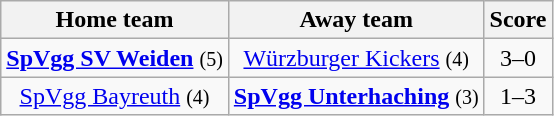<table class="wikitable" style="text-align: center">
<tr>
<th>Home team</th>
<th>Away team</th>
<th>Score</th>
</tr>
<tr>
<td><strong><a href='#'>SpVgg SV Weiden</a></strong> <small>(5)</small></td>
<td><a href='#'>Würzburger Kickers</a> <small>(4)</small></td>
<td>3–0</td>
</tr>
<tr>
<td><a href='#'>SpVgg Bayreuth</a> <small>(4)</small></td>
<td><strong><a href='#'>SpVgg Unterhaching</a></strong> <small>(3)</small></td>
<td>1–3</td>
</tr>
</table>
